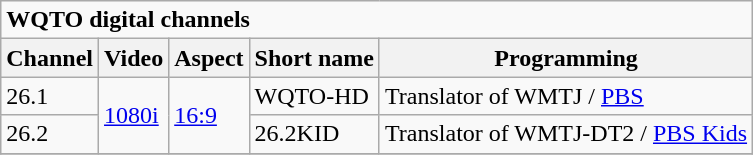<table class="wikitable">
<tr>
<td colspan="5"><strong>WQTO digital channels</strong></td>
</tr>
<tr>
<th>Channel</th>
<th>Video</th>
<th>Aspect</th>
<th>Short name</th>
<th>Programming</th>
</tr>
<tr>
<td>26.1</td>
<td rowspan=2><a href='#'>1080i</a></td>
<td rowspan=2><a href='#'>16:9</a></td>
<td>WQTO-HD</td>
<td>Translator of WMTJ / <a href='#'>PBS</a></td>
</tr>
<tr>
<td>26.2</td>
<td>26.2KID</td>
<td>Translator of WMTJ-DT2 / <a href='#'>PBS Kids</a></td>
</tr>
<tr>
</tr>
</table>
